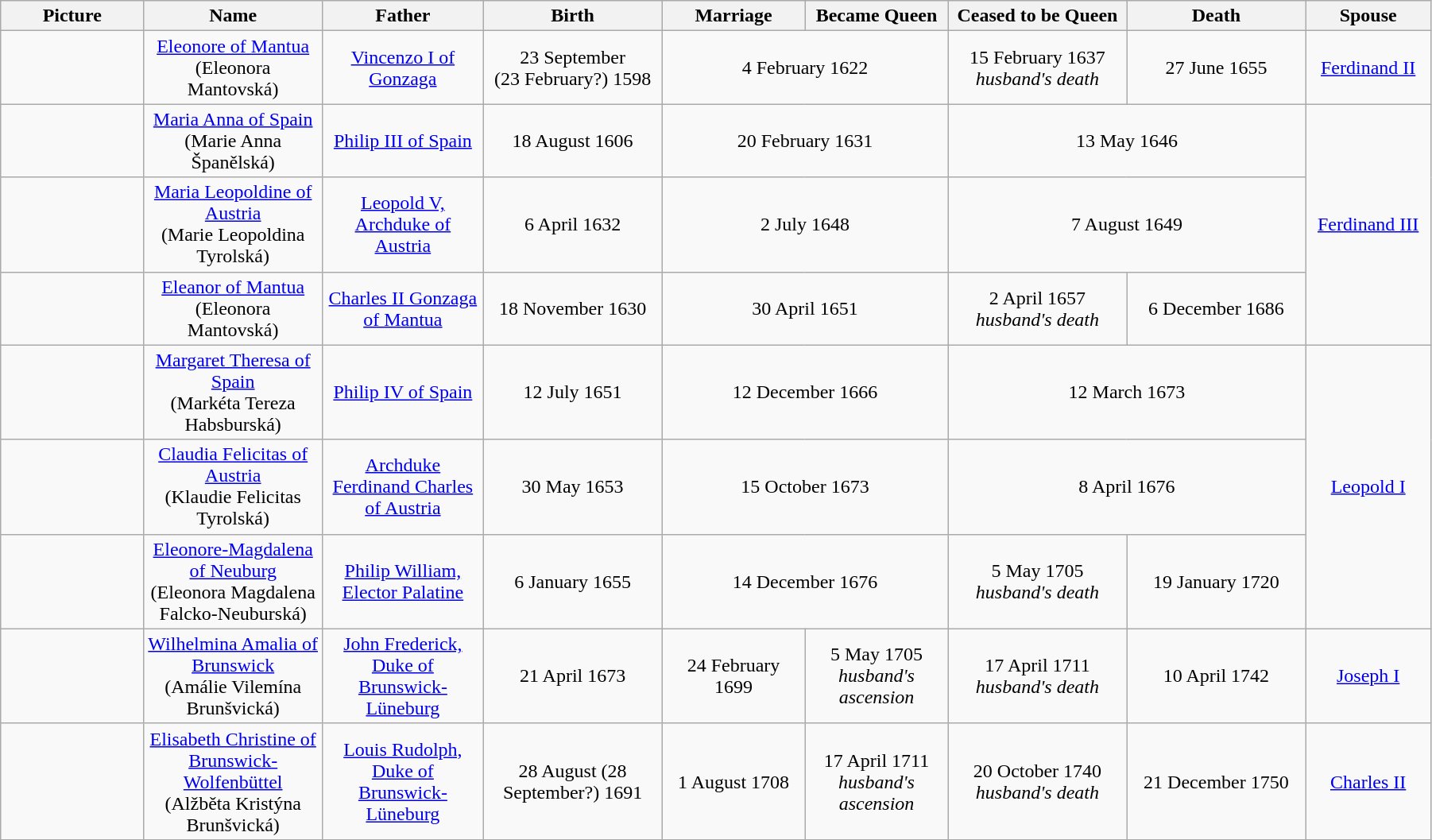<table width=95% class="wikitable">
<tr>
<th width = "8%">Picture</th>
<th width = "10%">Name</th>
<th width = "9%">Father</th>
<th width = "10%">Birth</th>
<th width = "8%">Marriage</th>
<th width = "8%">Became Queen</th>
<th width = "10%">Ceased to be Queen</th>
<th width = "10%">Death</th>
<th width = "7%">Spouse</th>
</tr>
<tr>
<td align=center></td>
<td align=center><a href='#'>Eleonore of Mantua</a><br>(Eleonora Mantovská)</td>
<td align="center"><a href='#'>Vincenzo I of Gonzaga</a></td>
<td align="center">23 September (23 February?) 1598</td>
<td align="center" colspan="2">4 February 1622</td>
<td align="center">15 February 1637<br><em>husband's death</em></td>
<td align="center">27 June 1655</td>
<td align="center"><a href='#'>Ferdinand II</a></td>
</tr>
<tr>
<td align=center></td>
<td align=center><a href='#'>Maria Anna of Spain</a><br>(Marie Anna Španělská)</td>
<td align="center"><a href='#'>Philip III of Spain</a></td>
<td align="center">18 August 1606</td>
<td align="center" colspan="2">20 February 1631</td>
<td align="center" colspan="2">13 May 1646</td>
<td align="center" rowspan="3"><a href='#'>Ferdinand III</a></td>
</tr>
<tr>
<td align=center></td>
<td align=center><a href='#'>Maria Leopoldine of Austria</a><br>(Marie Leopoldina Tyrolská)</td>
<td align="center"><a href='#'>Leopold V, Archduke of Austria</a></td>
<td align="center">6 April 1632</td>
<td align="center" colspan="2">2 July 1648</td>
<td align="center" colspan="2">7 August 1649</td>
</tr>
<tr>
<td align=center></td>
<td align=center><a href='#'>Eleanor of Mantua</a><br>(Eleonora Mantovská)</td>
<td align="center"><a href='#'>Charles II Gonzaga of Mantua</a></td>
<td align="center">18 November 1630</td>
<td align="center" colspan="2">30 April 1651</td>
<td align="center">2 April 1657 <br><em>husband's death</em></td>
<td align="center">6 December 1686</td>
</tr>
<tr>
<td align=center></td>
<td align=center><a href='#'>Margaret Theresa of Spain</a><br>(Markéta Tereza Habsburská)</td>
<td align="center"><a href='#'>Philip IV of Spain</a></td>
<td align="center">12 July 1651</td>
<td align="center" colspan="2">12 December 1666</td>
<td align="center" colspan="2">12 March 1673</td>
<td align="center" rowspan="3"><a href='#'>Leopold I</a></td>
</tr>
<tr>
<td align=center></td>
<td align=center><a href='#'>Claudia Felicitas of Austria</a><br>(Klaudie Felicitas Tyrolská)</td>
<td align="center"><a href='#'>Archduke Ferdinand Charles of Austria</a></td>
<td align="center">30 May 1653</td>
<td align="center" colspan="2">15 October 1673</td>
<td align="center" colspan="2">8 April 1676</td>
</tr>
<tr>
<td align=center></td>
<td align=center><a href='#'>Eleonore-Magdalena of Neuburg</a><br>(Eleonora Magdalena Falcko-Neuburská)</td>
<td align="center"><a href='#'>Philip William, Elector Palatine</a></td>
<td align="center">6 January 1655</td>
<td align="center" colspan="2">14 December 1676</td>
<td align="center">5 May 1705<br><em>husband's death</em></td>
<td align="center">19 January 1720</td>
</tr>
<tr>
<td align=center></td>
<td align=center><a href='#'>Wilhelmina Amalia of Brunswick</a> <br>(Amálie Vilemína Brunšvická)</td>
<td align="center"><a href='#'>John Frederick, Duke of Brunswick-Lüneburg</a></td>
<td align="center">21 April 1673</td>
<td align="center">24 February 1699</td>
<td align="center">5 May 1705<br><em>husband's ascension</em></td>
<td align="center">17 April 1711<br><em>husband's death</em></td>
<td align="center">10 April 1742</td>
<td align="center"><a href='#'>Joseph I</a></td>
</tr>
<tr>
<td align=center></td>
<td align=center><a href='#'>Elisabeth Christine of Brunswick-Wolfenbüttel</a><br>(Alžběta Kristýna Brunšvická)</td>
<td align="center"><a href='#'>Louis Rudolph, Duke of Brunswick-Lüneburg</a></td>
<td align="center">28 August (28 September?) 1691</td>
<td align="center">1 August 1708</td>
<td align="center">17 April 1711<br><em>husband's ascension</em></td>
<td align="center">20 October 1740<br><em>husband's death</em></td>
<td align="center">21 December 1750</td>
<td align="center"><a href='#'>Charles II</a></td>
</tr>
<tr>
</tr>
</table>
